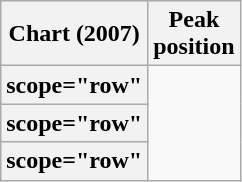<table class="wikitable plainrowheaders sortable">
<tr>
<th scope="col">Chart (2007)</th>
<th scope="col">Peak<br>position</th>
</tr>
<tr>
<th>scope="row" </th>
</tr>
<tr>
<th>scope="row" </th>
</tr>
<tr>
<th>scope="row" </th>
</tr>
</table>
